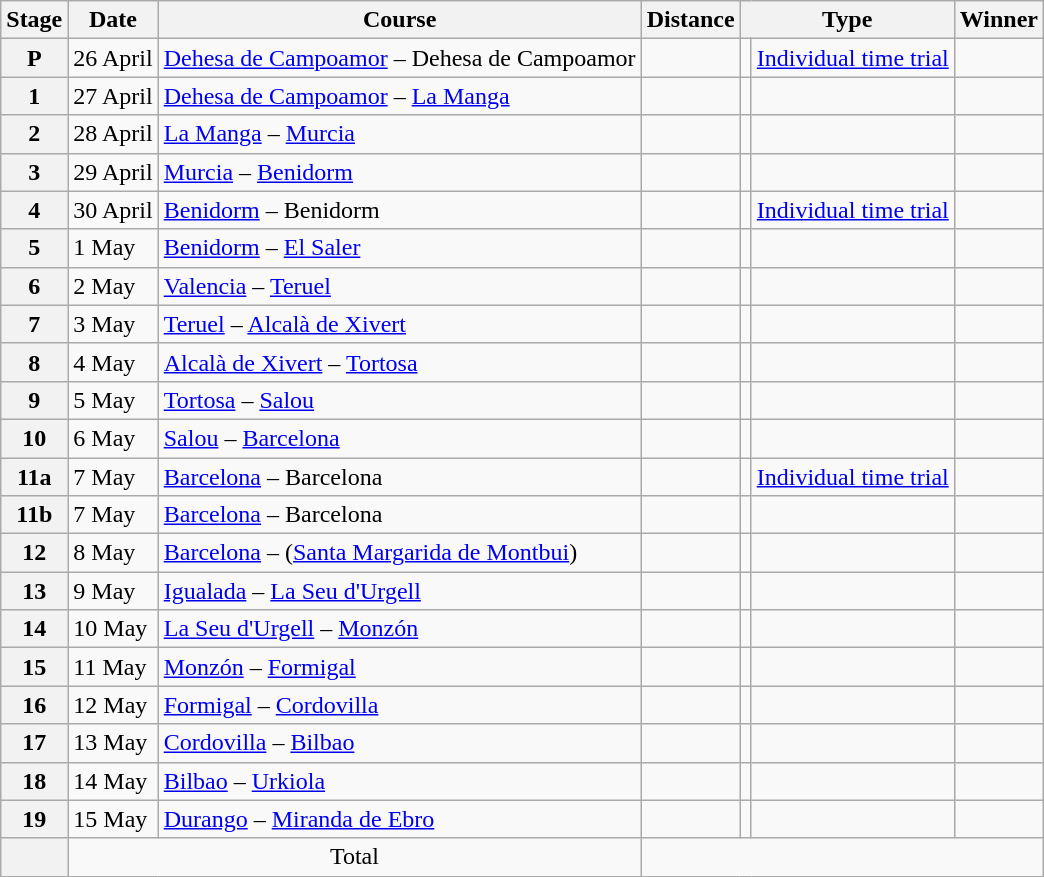<table class="wikitable">
<tr>
<th scope="col">Stage</th>
<th scope="col">Date</th>
<th scope="col">Course</th>
<th scope="col">Distance</th>
<th scope="col" colspan="2">Type</th>
<th scope="col">Winner</th>
</tr>
<tr>
<th scope="row">P</th>
<td>26 April</td>
<td><a href='#'>Dehesa de Campoamor</a> – Dehesa de Campoamor</td>
<td style="text-align:center;"></td>
<td></td>
<td><a href='#'>Individual time trial</a></td>
<td></td>
</tr>
<tr>
<th scope="row">1</th>
<td>27 April</td>
<td><a href='#'>Dehesa de Campoamor</a> – <a href='#'>La Manga</a></td>
<td style="text-align:center;"></td>
<td></td>
<td></td>
<td></td>
</tr>
<tr>
<th scope="row">2</th>
<td>28 April</td>
<td><a href='#'>La Manga</a> – <a href='#'>Murcia</a></td>
<td style="text-align:center;"></td>
<td></td>
<td></td>
<td></td>
</tr>
<tr>
<th scope="row">3</th>
<td>29 April</td>
<td><a href='#'>Murcia</a> – <a href='#'>Benidorm</a></td>
<td style="text-align:center;"></td>
<td></td>
<td></td>
<td></td>
</tr>
<tr>
<th scope="row">4</th>
<td>30 April</td>
<td><a href='#'>Benidorm</a> – Benidorm</td>
<td style="text-align:center;"></td>
<td></td>
<td><a href='#'>Individual time trial</a></td>
<td></td>
</tr>
<tr>
<th scope="row">5</th>
<td>1 May</td>
<td><a href='#'>Benidorm</a> – <a href='#'>El Saler</a></td>
<td style="text-align:center;"></td>
<td></td>
<td></td>
<td></td>
</tr>
<tr>
<th scope="row">6</th>
<td>2 May</td>
<td><a href='#'>Valencia</a> – <a href='#'>Teruel</a></td>
<td style="text-align:center;"></td>
<td></td>
<td></td>
<td></td>
</tr>
<tr>
<th scope="row">7</th>
<td>3 May</td>
<td><a href='#'>Teruel</a> – <a href='#'>Alcalà de Xivert</a></td>
<td style="text-align:center;"></td>
<td></td>
<td></td>
<td></td>
</tr>
<tr>
<th scope="row">8</th>
<td>4 May</td>
<td><a href='#'>Alcalà de Xivert</a> – <a href='#'>Tortosa</a></td>
<td style="text-align:center;"></td>
<td></td>
<td></td>
<td></td>
</tr>
<tr>
<th scope="row">9</th>
<td>5 May</td>
<td><a href='#'>Tortosa</a> – <a href='#'>Salou</a></td>
<td style="text-align:center;"></td>
<td></td>
<td></td>
<td></td>
</tr>
<tr>
<th scope="row">10</th>
<td>6 May</td>
<td><a href='#'>Salou</a> – <a href='#'>Barcelona</a></td>
<td style="text-align:center;"></td>
<td></td>
<td></td>
<td></td>
</tr>
<tr>
<th scope="row">11a</th>
<td>7 May</td>
<td><a href='#'>Barcelona</a> – Barcelona</td>
<td style="text-align:center;"></td>
<td></td>
<td><a href='#'>Individual time trial</a></td>
<td></td>
</tr>
<tr>
<th scope="row">11b</th>
<td>7 May</td>
<td><a href='#'>Barcelona</a> – Barcelona</td>
<td style="text-align:center;"></td>
<td></td>
<td></td>
<td></td>
</tr>
<tr>
<th scope="row">12</th>
<td>8 May</td>
<td><a href='#'>Barcelona</a> –  (<a href='#'>Santa Margarida de Montbui</a>)</td>
<td style="text-align:center;"></td>
<td></td>
<td></td>
<td></td>
</tr>
<tr>
<th scope="row">13</th>
<td>9 May</td>
<td><a href='#'>Igualada</a> – <a href='#'>La Seu d'Urgell</a></td>
<td style="text-align:center;"></td>
<td></td>
<td></td>
<td></td>
</tr>
<tr>
<th scope="row">14</th>
<td>10 May</td>
<td><a href='#'>La Seu d'Urgell</a> – <a href='#'>Monzón</a></td>
<td style="text-align:center;"></td>
<td></td>
<td></td>
<td></td>
</tr>
<tr>
<th scope="row">15</th>
<td>11 May</td>
<td><a href='#'>Monzón</a> – <a href='#'>Formigal</a></td>
<td style="text-align:center;"></td>
<td></td>
<td></td>
<td></td>
</tr>
<tr>
<th scope="row">16</th>
<td>12 May</td>
<td><a href='#'>Formigal</a> – <a href='#'>Cordovilla</a></td>
<td style="text-align:center;"></td>
<td></td>
<td></td>
<td></td>
</tr>
<tr>
<th scope="row">17</th>
<td>13 May</td>
<td><a href='#'>Cordovilla</a> – <a href='#'>Bilbao</a></td>
<td style="text-align:center;"></td>
<td></td>
<td></td>
<td></td>
</tr>
<tr>
<th scope="row">18</th>
<td>14 May</td>
<td><a href='#'>Bilbao</a> – <a href='#'>Urkiola</a></td>
<td style="text-align:center;"></td>
<td></td>
<td></td>
<td></td>
</tr>
<tr>
<th scope="row">19</th>
<td>15 May</td>
<td><a href='#'>Durango</a> – <a href='#'>Miranda de Ebro</a></td>
<td style="text-align:center;"></td>
<td></td>
<td></td>
<td></td>
</tr>
<tr>
<th scope="row"></th>
<td colspan="2" style="text-align:center">Total</td>
<td colspan="4" style="text-align:center"></td>
</tr>
</table>
